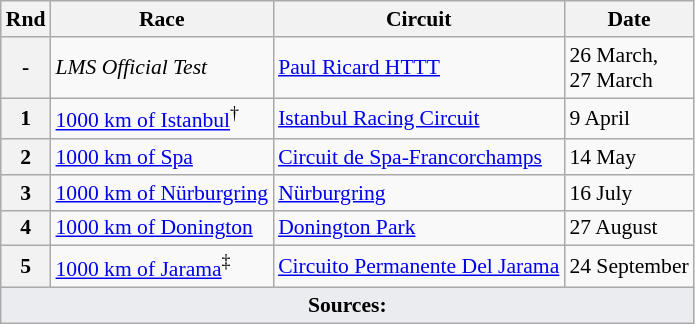<table class="wikitable" style="font-size: 90%;">
<tr>
<th>Rnd</th>
<th>Race</th>
<th>Circuit</th>
<th>Date</th>
</tr>
<tr>
<th>-</th>
<td> <em>LMS Official Test</em></td>
<td><a href='#'>Paul Ricard HTTT</a></td>
<td>26 March,<br>27 March</td>
</tr>
<tr>
<th>1</th>
<td> <a href='#'>1000 km of Istanbul</a><sup>†</sup></td>
<td><a href='#'>Istanbul Racing Circuit</a></td>
<td>9 April</td>
</tr>
<tr>
<th>2</th>
<td> <a href='#'>1000 km of Spa</a></td>
<td><a href='#'>Circuit de Spa-Francorchamps</a></td>
<td>14 May</td>
</tr>
<tr>
<th>3</th>
<td> <a href='#'>1000 km of Nürburgring</a></td>
<td><a href='#'>Nürburgring</a></td>
<td>16 July</td>
</tr>
<tr>
<th>4</th>
<td> <a href='#'>1000 km of Donington</a></td>
<td><a href='#'>Donington Park</a></td>
<td>27 August</td>
</tr>
<tr>
<th>5</th>
<td> <a href='#'>1000 km of Jarama</a><sup>‡</sup></td>
<td><a href='#'>Circuito Permanente Del Jarama</a></td>
<td>24 September</td>
</tr>
<tr class="sortbottom">
<td colspan="4" style="background-color:#EAECF0;text-align:center"><strong>Sources:</strong></td>
</tr>
</table>
